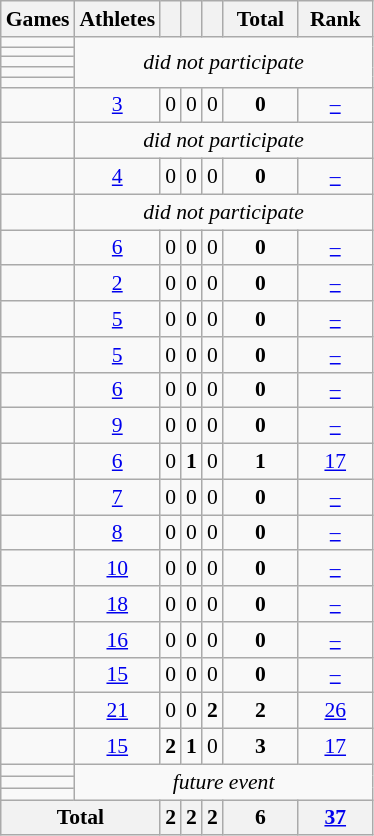<table class="wikitable" style="text-align:center; font-size:90%;">
<tr>
<th>Games</th>
<th>Athletes</th>
<th width:3em; font-weight:bold;"></th>
<th width:3em; font-weight:bold;"></th>
<th width:3em; font-weight:bold;"></th>
<th style="width:3em; font-weight:bold;">Total</th>
<th style="width:3em; font-weight:bold;">Rank</th>
</tr>
<tr>
<td align=left> </td>
<td rowspan="5"; colspan=6><em>did not participate</em></td>
</tr>
<tr>
<td align=left> </td>
</tr>
<tr>
<td align=left> </td>
</tr>
<tr>
<td align=left> </td>
</tr>
<tr>
<td align=left> </td>
</tr>
<tr>
<td align=left> </td>
<td><a href='#'>3</a></td>
<td>0</td>
<td>0</td>
<td>0</td>
<td><strong>0</strong></td>
<td><a href='#'>–</a></td>
</tr>
<tr>
<td align=left> </td>
<td colspan=6><em>did not participate</em></td>
</tr>
<tr>
<td align=left> </td>
<td><a href='#'>4</a></td>
<td>0</td>
<td>0</td>
<td>0</td>
<td><strong>0</strong></td>
<td><a href='#'>–</a></td>
</tr>
<tr>
<td align=left> </td>
<td colspan=6><em>did not participate</em></td>
</tr>
<tr>
<td align=left> </td>
<td><a href='#'>6</a></td>
<td>0</td>
<td>0</td>
<td>0</td>
<td><strong>0</strong></td>
<td><a href='#'>–</a></td>
</tr>
<tr>
<td align=left> </td>
<td><a href='#'>2</a></td>
<td>0</td>
<td>0</td>
<td>0</td>
<td><strong>0</strong></td>
<td><a href='#'>–</a></td>
</tr>
<tr>
<td align=left> </td>
<td><a href='#'>5</a></td>
<td>0</td>
<td>0</td>
<td>0</td>
<td><strong>0</strong></td>
<td><a href='#'>–</a></td>
</tr>
<tr>
<td align=left> </td>
<td><a href='#'>5</a></td>
<td>0</td>
<td>0</td>
<td>0</td>
<td><strong>0</strong></td>
<td><a href='#'>–</a></td>
</tr>
<tr>
<td align=left> </td>
<td><a href='#'>6</a></td>
<td>0</td>
<td>0</td>
<td>0</td>
<td><strong>0</strong></td>
<td><a href='#'>–</a></td>
</tr>
<tr>
<td align=left> </td>
<td><a href='#'>9</a></td>
<td>0</td>
<td>0</td>
<td>0</td>
<td><strong>0</strong></td>
<td><a href='#'>–</a></td>
</tr>
<tr>
<td align=left> </td>
<td><a href='#'>6</a></td>
<td>0</td>
<td><strong>1</strong></td>
<td>0</td>
<td><strong>1</strong></td>
<td><a href='#'>17</a></td>
</tr>
<tr>
<td align=left> </td>
<td><a href='#'>7</a></td>
<td>0</td>
<td>0</td>
<td>0</td>
<td><strong>0</strong></td>
<td><a href='#'>–</a></td>
</tr>
<tr>
<td align=left> </td>
<td><a href='#'>8</a></td>
<td>0</td>
<td>0</td>
<td>0</td>
<td><strong>0</strong></td>
<td><a href='#'>–</a></td>
</tr>
<tr>
<td align=left> </td>
<td><a href='#'>10</a></td>
<td>0</td>
<td>0</td>
<td>0</td>
<td><strong>0</strong></td>
<td><a href='#'>–</a></td>
</tr>
<tr>
<td align=left> </td>
<td><a href='#'>18</a></td>
<td>0</td>
<td>0</td>
<td>0</td>
<td><strong>0</strong></td>
<td><a href='#'>–</a></td>
</tr>
<tr>
<td align=left> </td>
<td><a href='#'>16</a></td>
<td>0</td>
<td>0</td>
<td>0</td>
<td><strong>0</strong></td>
<td><a href='#'>–</a></td>
</tr>
<tr>
<td align=left> </td>
<td><a href='#'>15</a></td>
<td>0</td>
<td>0</td>
<td>0</td>
<td><strong>0</strong></td>
<td><a href='#'>–</a></td>
</tr>
<tr>
<td align=left> </td>
<td><a href='#'>21</a></td>
<td>0</td>
<td>0</td>
<td><strong>2</strong></td>
<td><strong>2</strong></td>
<td><a href='#'>26</a></td>
</tr>
<tr>
<td align=left> </td>
<td><a href='#'>15</a></td>
<td><strong>2</strong></td>
<td><strong>1</strong></td>
<td>0</td>
<td><strong>3</strong></td>
<td><a href='#'>17</a></td>
</tr>
<tr>
<td align=left> </td>
<td rowspan="3"; colspan=6><em>future event</em></td>
</tr>
<tr>
<td align=left> </td>
</tr>
<tr>
<td align=left> </td>
</tr>
<tr>
<th colspan=2>Total</th>
<th>2</th>
<th>2</th>
<th>2</th>
<th>6</th>
<th><a href='#'>37</a></th>
</tr>
</table>
